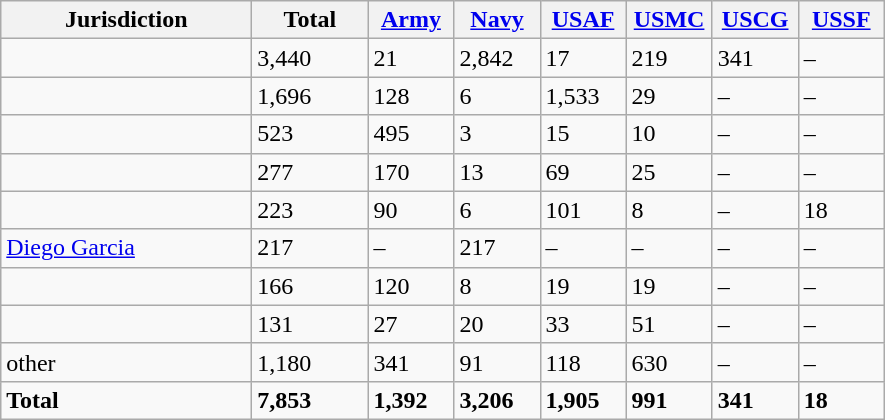<table class="wikitable defaultright col1left">
<tr>
<th scope="col" width="160">Jurisdiction</th>
<th scope="col" width="70">Total</th>
<th scope="col" width="50"><a href='#'>Army</a></th>
<th scope="col" width="50"><a href='#'>Navy</a></th>
<th scope="col" width="50"><a href='#'>USAF</a></th>
<th scope="col" width="50"><a href='#'>USMC</a></th>
<th scope="col" width="50"><a href='#'>USCG</a></th>
<th scope="col" width="50"><a href='#'>USSF</a></th>
</tr>
<tr>
<td></td>
<td>3,440</td>
<td>21</td>
<td>2,842</td>
<td>17</td>
<td>219</td>
<td>341</td>
<td>–</td>
</tr>
<tr>
<td></td>
<td>1,696</td>
<td>128</td>
<td>6</td>
<td>1,533</td>
<td>29</td>
<td>–</td>
<td>–</td>
</tr>
<tr>
<td></td>
<td>523</td>
<td>495</td>
<td>3</td>
<td>15</td>
<td>10</td>
<td>–</td>
<td>–</td>
</tr>
<tr>
<td></td>
<td>277</td>
<td>170</td>
<td>13</td>
<td>69</td>
<td>25</td>
<td>–</td>
<td>–</td>
</tr>
<tr>
<td></td>
<td>223</td>
<td>90</td>
<td>6</td>
<td>101</td>
<td>8</td>
<td>–</td>
<td>18</td>
</tr>
<tr>
<td> <a href='#'>Diego Garcia</a></td>
<td>217</td>
<td>–</td>
<td>217</td>
<td>–</td>
<td>–</td>
<td>–</td>
<td>–</td>
</tr>
<tr>
<td></td>
<td>166</td>
<td>120</td>
<td>8</td>
<td>19</td>
<td>19</td>
<td>–</td>
<td>–</td>
</tr>
<tr>
<td></td>
<td>131</td>
<td>27</td>
<td>20</td>
<td>33</td>
<td>51</td>
<td>–</td>
<td>–</td>
</tr>
<tr>
<td>other</td>
<td>1,180</td>
<td>341</td>
<td>91</td>
<td>118</td>
<td>630</td>
<td>–</td>
<td>–</td>
</tr>
<tr>
<td><strong>Total</strong></td>
<td><strong>7,853</strong></td>
<td><strong>1,392</strong></td>
<td><strong>3,206</strong></td>
<td><strong>1,905</strong></td>
<td><strong>991</strong></td>
<td><strong>341</strong></td>
<td><strong>18</strong></td>
</tr>
</table>
